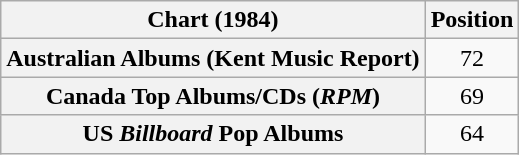<table class="wikitable sortable plainrowheaders" style="text-align:center">
<tr>
<th scope="col">Chart (1984)</th>
<th scope="col">Position</th>
</tr>
<tr>
<th scope="row">Australian Albums (Kent Music Report)</th>
<td>72</td>
</tr>
<tr>
<th scope="row">Canada Top Albums/CDs (<em>RPM</em>)</th>
<td>69</td>
</tr>
<tr>
<th scope="row">US <em>Billboard</em> Pop Albums</th>
<td>64</td>
</tr>
</table>
